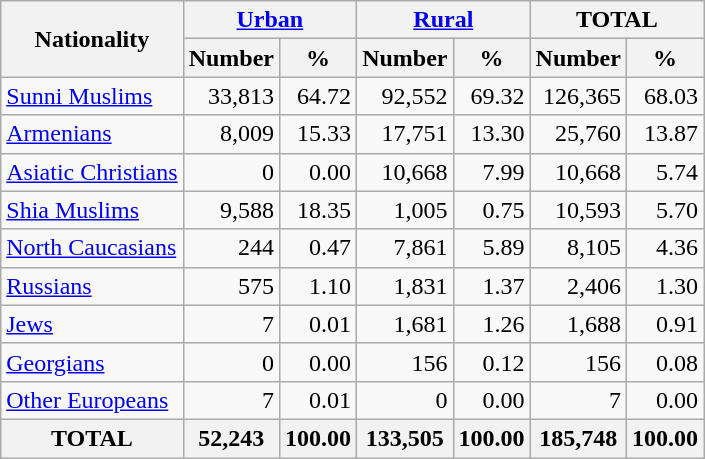<table class="wikitable sortable">
<tr>
<th rowspan="2">Nationality</th>
<th colspan="2"><a href='#'>Urban</a></th>
<th colspan="2"><a href='#'>Rural</a></th>
<th colspan="2">TOTAL</th>
</tr>
<tr>
<th>Number</th>
<th>%</th>
<th>Number</th>
<th>%</th>
<th>Number</th>
<th>%</th>
</tr>
<tr>
<td><a href='#'>Sunni Muslims</a></td>
<td align="right">33,813</td>
<td align="right">64.72</td>
<td align="right">92,552</td>
<td align="right">69.32</td>
<td align="right">126,365</td>
<td align="right">68.03</td>
</tr>
<tr>
<td><a href='#'>Armenians</a></td>
<td align="right">8,009</td>
<td align="right">15.33</td>
<td align="right">17,751</td>
<td align="right">13.30</td>
<td align="right">25,760</td>
<td align="right">13.87</td>
</tr>
<tr>
<td><a href='#'>Asiatic Christians</a></td>
<td align="right">0</td>
<td align="right">0.00</td>
<td align="right">10,668</td>
<td align="right">7.99</td>
<td align="right">10,668</td>
<td align="right">5.74</td>
</tr>
<tr>
<td><a href='#'>Shia Muslims</a></td>
<td align="right">9,588</td>
<td align="right">18.35</td>
<td align="right">1,005</td>
<td align="right">0.75</td>
<td align="right">10,593</td>
<td align="right">5.70</td>
</tr>
<tr>
<td><a href='#'>North Caucasians</a></td>
<td align="right">244</td>
<td align="right">0.47</td>
<td align="right">7,861</td>
<td align="right">5.89</td>
<td align="right">8,105</td>
<td align="right">4.36</td>
</tr>
<tr>
<td><a href='#'>Russians</a></td>
<td align="right">575</td>
<td align="right">1.10</td>
<td align="right">1,831</td>
<td align="right">1.37</td>
<td align="right">2,406</td>
<td align="right">1.30</td>
</tr>
<tr>
<td><a href='#'>Jews</a></td>
<td align="right">7</td>
<td align="right">0.01</td>
<td align="right">1,681</td>
<td align="right">1.26</td>
<td align="right">1,688</td>
<td align="right">0.91</td>
</tr>
<tr>
<td><a href='#'>Georgians</a></td>
<td align="right">0</td>
<td align="right">0.00</td>
<td align="right">156</td>
<td align="right">0.12</td>
<td align="right">156</td>
<td align="right">0.08</td>
</tr>
<tr>
<td><a href='#'>Other Europeans</a></td>
<td align="right">7</td>
<td align="right">0.01</td>
<td align="right">0</td>
<td align="right">0.00</td>
<td align="right">7</td>
<td align="right">0.00</td>
</tr>
<tr>
<th>TOTAL</th>
<th>52,243</th>
<th>100.00</th>
<th>133,505</th>
<th>100.00</th>
<th>185,748</th>
<th>100.00</th>
</tr>
</table>
